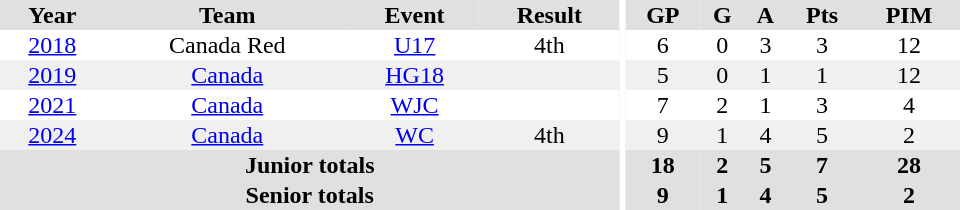<table border="0" cellpadding="1" cellspacing="0" ID="Table3" style="text-align:center; width:40em">
<tr bgcolor="#e0e0e0">
<th>Year</th>
<th>Team</th>
<th>Event</th>
<th>Result</th>
<th rowspan="99" bgcolor="#ffffff"></th>
<th>GP</th>
<th>G</th>
<th>A</th>
<th>Pts</th>
<th>PIM</th>
</tr>
<tr>
<td><a href='#'>2018</a></td>
<td>Canada Red</td>
<td><a href='#'>U17</a></td>
<td>4th</td>
<td>6</td>
<td>0</td>
<td>3</td>
<td>3</td>
<td>12</td>
</tr>
<tr bgcolor="#f0f0f0">
<td><a href='#'>2019</a></td>
<td><a href='#'>Canada</a></td>
<td><a href='#'>HG18</a></td>
<td></td>
<td>5</td>
<td>0</td>
<td>1</td>
<td>1</td>
<td>12</td>
</tr>
<tr>
<td><a href='#'>2021</a></td>
<td><a href='#'>Canada</a></td>
<td><a href='#'>WJC</a></td>
<td></td>
<td>7</td>
<td>2</td>
<td>1</td>
<td>3</td>
<td>4</td>
</tr>
<tr bgcolor="#f0f0f0">
<td><a href='#'>2024</a></td>
<td><a href='#'>Canada</a></td>
<td><a href='#'>WC</a></td>
<td>4th</td>
<td>9</td>
<td>1</td>
<td>4</td>
<td>5</td>
<td>2</td>
</tr>
<tr bgcolor="#e0e0e0">
<th colspan="4">Junior totals</th>
<th>18</th>
<th>2</th>
<th>5</th>
<th>7</th>
<th>28</th>
</tr>
<tr bgcolor="#e0e0e0">
<th colspan="4">Senior totals</th>
<th>9</th>
<th>1</th>
<th>4</th>
<th>5</th>
<th>2</th>
</tr>
</table>
